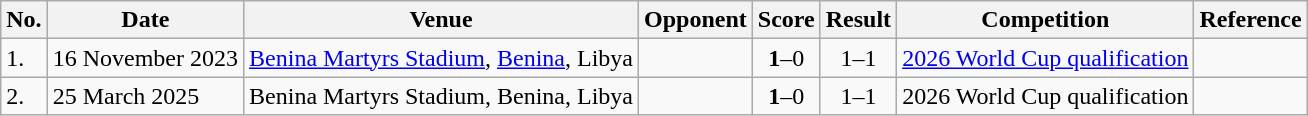<table class="wikitable" border="1">
<tr>
<th>No.</th>
<th>Date</th>
<th>Venue</th>
<th>Opponent</th>
<th>Score</th>
<th>Result</th>
<th>Competition</th>
<th>Reference</th>
</tr>
<tr>
<td>1.</td>
<td>16 November 2023</td>
<td><a href='#'>Benina Martyrs Stadium</a>, <a href='#'>Benina</a>, Libya</td>
<td></td>
<td align=center><strong>1</strong>–0</td>
<td align=center>1–1</td>
<td><a href='#'>2026 World Cup qualification</a></td>
<td></td>
</tr>
<tr>
<td>2.</td>
<td>25 March 2025</td>
<td>Benina Martyrs Stadium, Benina, Libya</td>
<td></td>
<td align=center><strong>1</strong>–0</td>
<td align=center>1–1</td>
<td>2026 World Cup qualification</td>
<td></td>
</tr>
</table>
